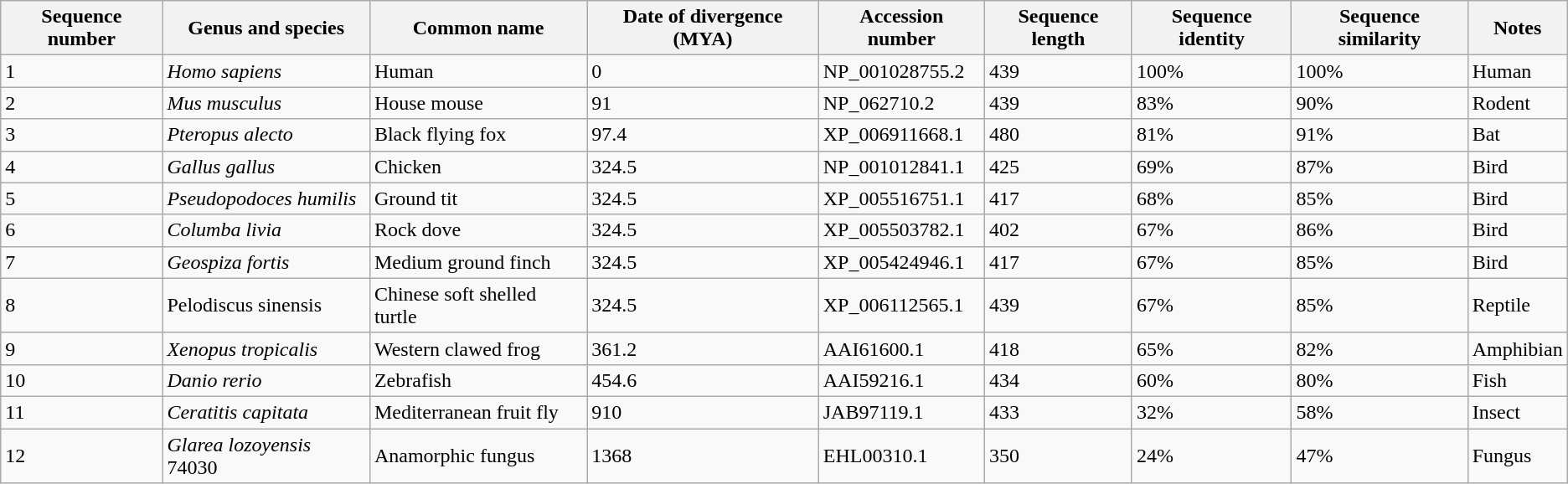<table class="wikitable sortable">
<tr>
<th>Sequence number</th>
<th>Genus and species</th>
<th>Common name</th>
<th>Date of divergence (MYA)</th>
<th>Accession number</th>
<th>Sequence length</th>
<th>Sequence identity</th>
<th>Sequence similarity</th>
<th>Notes</th>
</tr>
<tr>
<td>1</td>
<td><em>Homo sapiens</em></td>
<td>Human</td>
<td>0</td>
<td>NP_001028755.2</td>
<td>439</td>
<td>100%</td>
<td>100%</td>
<td>Human</td>
</tr>
<tr>
<td>2</td>
<td><em>Mus musculus</em></td>
<td>House mouse</td>
<td>91</td>
<td>NP_062710.2</td>
<td>439</td>
<td>83%</td>
<td>90%</td>
<td>Rodent</td>
</tr>
<tr>
<td>3</td>
<td><em>Pteropus alecto</em></td>
<td>Black flying fox</td>
<td>97.4</td>
<td>XP_006911668.1</td>
<td>480</td>
<td>81%</td>
<td>91%</td>
<td>Bat</td>
</tr>
<tr>
<td>4</td>
<td><em>Gallus gallus</em></td>
<td>Chicken</td>
<td>324.5</td>
<td>NP_001012841.1</td>
<td>425</td>
<td>69%</td>
<td>87%</td>
<td>Bird</td>
</tr>
<tr>
<td>5</td>
<td><em>Pseudopodoces humilis</em></td>
<td>Ground tit</td>
<td>324.5</td>
<td>XP_005516751.1</td>
<td>417</td>
<td>68%</td>
<td>85%</td>
<td>Bird</td>
</tr>
<tr>
<td>6</td>
<td><em>Columba livia</em></td>
<td>Rock dove</td>
<td>324.5</td>
<td>XP_005503782.1</td>
<td>402</td>
<td>67%</td>
<td>86%</td>
<td>Bird</td>
</tr>
<tr>
<td>7</td>
<td><em>Geospiza fortis</em></td>
<td>Medium ground finch</td>
<td>324.5</td>
<td>XP_005424946.1</td>
<td>417</td>
<td>67%</td>
<td>85%</td>
<td>Bird</td>
</tr>
<tr>
<td>8</td>
<td>Pelodiscus sinensis</td>
<td>Chinese soft shelled turtle</td>
<td>324.5</td>
<td>XP_006112565.1</td>
<td>439</td>
<td>67%</td>
<td>85%</td>
<td>Reptile</td>
</tr>
<tr>
<td>9</td>
<td><em>Xenopus tropicalis</em></td>
<td>Western clawed frog</td>
<td>361.2</td>
<td>AAI61600.1</td>
<td>418</td>
<td>65%</td>
<td>82%</td>
<td>Amphibian</td>
</tr>
<tr>
<td>10</td>
<td><em>Danio rerio</em></td>
<td>Zebrafish</td>
<td>454.6</td>
<td>AAI59216.1</td>
<td>434</td>
<td>60%</td>
<td>80%</td>
<td>Fish</td>
</tr>
<tr>
<td>11</td>
<td><em>Ceratitis capitata</em></td>
<td>Mediterranean fruit fly</td>
<td>910</td>
<td>JAB97119.1</td>
<td>433</td>
<td>32%</td>
<td>58%</td>
<td>Insect</td>
</tr>
<tr>
<td>12</td>
<td><em>Glarea lozoyensis</em> 74030</td>
<td>Anamorphic fungus</td>
<td>1368</td>
<td>EHL00310.1</td>
<td>350</td>
<td>24%</td>
<td>47%</td>
<td>Fungus</td>
</tr>
</table>
